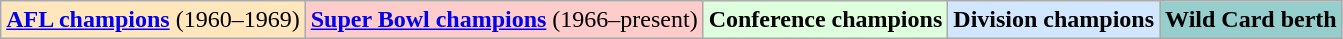<table class="wikitable">
<tr>
<td bgcolor="#FFE6BD"><strong><a href='#'>AFL champions</a></strong> (1960–1969)</td>
<td bgcolor="#FFCCCC"><strong><a href='#'>Super Bowl champions</a></strong> (1966–present)</td>
<td bgcolor="#DDFFDD"><strong>Conference champions</strong></td>
<td bgcolor="#D0E7FF"><strong>Division champions</strong></td>
<td bgcolor="#96CDCD"><strong>Wild Card berth</strong></td>
</tr>
</table>
